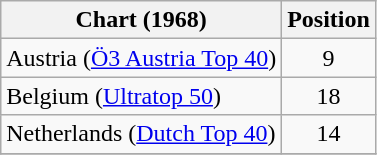<table class="wikitable sortable">
<tr>
<th>Chart (1968)</th>
<th>Position</th>
</tr>
<tr>
<td>Austria (<a href='#'>Ö3 Austria Top 40</a>)</td>
<td align="center">9</td>
</tr>
<tr>
<td>Belgium (<a href='#'>Ultratop 50</a>)</td>
<td align="center">18</td>
</tr>
<tr>
<td>Netherlands (<a href='#'>Dutch Top 40</a>)</td>
<td align="center">14</td>
</tr>
<tr>
</tr>
</table>
